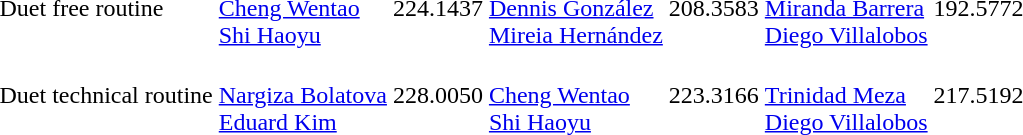<table>
<tr>
<td>Duet free routine<br></td>
<td><br><a href='#'>Cheng Wentao</a><br><a href='#'>Shi Haoyu</a></td>
<td>224.1437</td>
<td><br><a href='#'>Dennis González</a><br><a href='#'>Mireia Hernández</a></td>
<td>208.3583</td>
<td><br><a href='#'>Miranda Barrera</a><br><a href='#'>Diego Villalobos</a></td>
<td>192.5772</td>
</tr>
<tr>
<td>Duet technical routine<br></td>
<td><br><a href='#'>Nargiza Bolatova</a><br><a href='#'>Eduard Kim</a></td>
<td>228.0050</td>
<td><br><a href='#'>Cheng Wentao</a><br><a href='#'>Shi Haoyu</a></td>
<td>223.3166</td>
<td><br><a href='#'>Trinidad Meza</a><br><a href='#'>Diego Villalobos</a></td>
<td>217.5192</td>
</tr>
</table>
